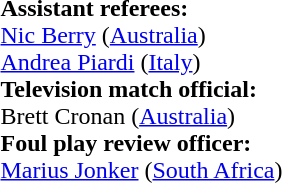<table style="width:100%">
<tr>
<td><br>
<strong>Assistant referees:</strong>
<br><a href='#'>Nic Berry</a> (<a href='#'>Australia</a>)
<br><a href='#'>Andrea Piardi</a> (<a href='#'>Italy</a>)
<br><strong>Television match official:</strong>
<br>Brett Cronan (<a href='#'>Australia</a>)
<br><strong>Foul play review officer:</strong>
<br><a href='#'>Marius Jonker</a> (<a href='#'>South Africa</a>)</td>
</tr>
</table>
